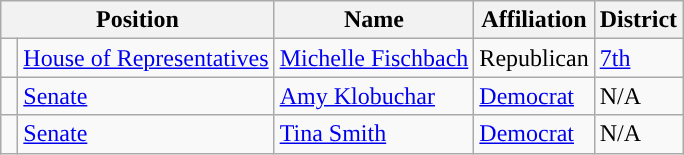<table class="wikitable">
<tr>
<th colspan="2">Position</th>
<th>Name</th>
<th>Affiliation</th>
<th>District</th>
</tr>
<tr>
<td style="background-color:"> </td>
<td><a href='#'>House of Representatives</a></td>
<td><a href='#'>Michelle Fischbach</a></td>
<td>Republican</td>
<td><a href='#'>7th</a></td>
</tr>
<tr>
<td style="background-color:"> </td>
<td><a href='#'>Senate</a></td>
<td><a href='#'>Amy Klobuchar</a></td>
<td><a href='#'>Democrat</a></td>
<td>N/A</td>
</tr>
<tr>
<td style="background-color:"> </td>
<td><a href='#'>Senate</a></td>
<td><a href='#'>Tina Smith</a></td>
<td><a href='#'>Democrat</a></td>
<td>N/A</td>
</tr>
</table>
